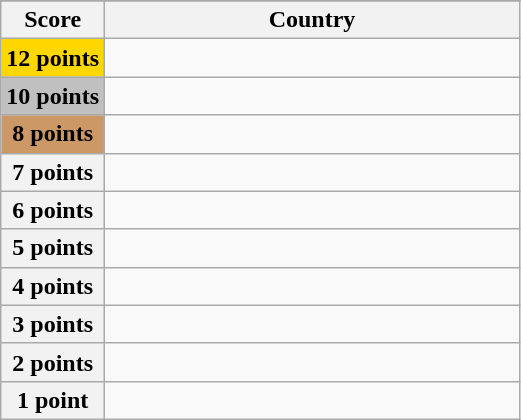<table class="wikitable">
<tr>
</tr>
<tr>
<th scope="col" width="20%">Score</th>
<th scope="col">Country</th>
</tr>
<tr>
<th scope="row" style="background:gold">12 points</th>
<td></td>
</tr>
<tr>
<th scope="row" style="background:silver">10 points</th>
<td></td>
</tr>
<tr>
<th scope="row" style="background:#CC9966">8 points</th>
<td></td>
</tr>
<tr>
<th scope="row">7 points</th>
<td></td>
</tr>
<tr>
<th scope="row">6 points</th>
<td></td>
</tr>
<tr>
<th scope="row">5 points</th>
<td></td>
</tr>
<tr>
<th scope="row">4 points</th>
<td></td>
</tr>
<tr>
<th scope="row">3 points</th>
<td></td>
</tr>
<tr>
<th scope="row">2 points</th>
<td></td>
</tr>
<tr>
<th scope="row">1 point</th>
<td></td>
</tr>
</table>
